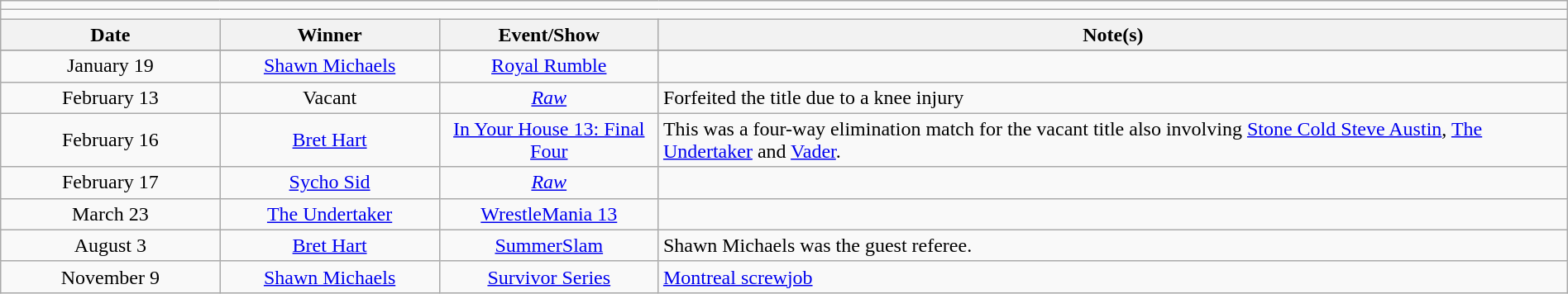<table class="wikitable" style="text-align:center; width:100%;">
<tr>
<td colspan="5"></td>
</tr>
<tr>
<td colspan="5"><strong></strong></td>
</tr>
<tr>
<th width="14%">Date</th>
<th width="14%">Winner</th>
<th width="14%">Event/Show</th>
<th width="58%">Note(s)</th>
</tr>
<tr>
</tr>
<tr>
<td>January 19</td>
<td><a href='#'>Shawn Michaels</a></td>
<td><a href='#'>Royal Rumble</a></td>
<td align="left"></td>
</tr>
<tr>
<td>February 13</td>
<td>Vacant</td>
<td><em><a href='#'>Raw</a></em></td>
<td align="left">Forfeited the title due to a knee injury</td>
</tr>
<tr>
<td>February 16</td>
<td><a href='#'>Bret Hart</a></td>
<td><a href='#'>In Your House 13: Final Four</a></td>
<td align="left">This was a four-way elimination match for the vacant title also involving <a href='#'>Stone Cold Steve Austin</a>, <a href='#'>The Undertaker</a> and <a href='#'>Vader</a>.</td>
</tr>
<tr>
<td>February 17</td>
<td><a href='#'>Sycho Sid</a></td>
<td><em><a href='#'>Raw</a></em></td>
<td align="left"></td>
</tr>
<tr>
<td>March 23</td>
<td><a href='#'>The Undertaker</a></td>
<td><a href='#'>WrestleMania 13</a></td>
<td align="left"></td>
</tr>
<tr>
<td>August 3</td>
<td><a href='#'>Bret Hart</a></td>
<td><a href='#'>SummerSlam</a></td>
<td align="left">Shawn Michaels was the guest referee.</td>
</tr>
<tr>
<td>November 9</td>
<td><a href='#'>Shawn Michaels</a></td>
<td><a href='#'>Survivor Series</a></td>
<td align="left"><a href='#'>Montreal screwjob</a></td>
</tr>
</table>
